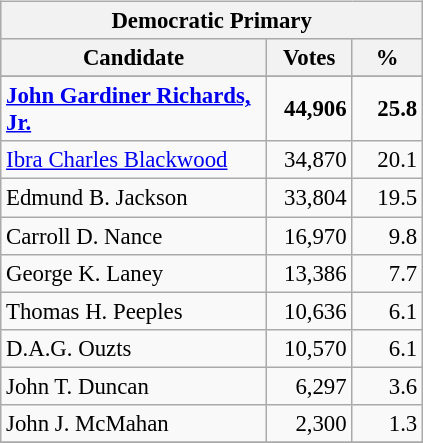<table class="wikitable" align="left" style="margin: 1em 1em 1em 0; background: #f9f9f9; font-size: 95%;">
<tr style="background-color:#E9E9E9">
<th colspan="3">Democratic Primary</th>
</tr>
<tr style="background-color:#E9E9E9">
<th colspan="1" style="width: 170px">Candidate</th>
<th style="width: 50px">Votes</th>
<th style="width: 40px">%</th>
</tr>
<tr>
</tr>
<tr>
<td><strong><a href='#'>John Gardiner Richards, Jr.</a></strong></td>
<td align="right"><strong>44,906</strong></td>
<td align="right"><strong>25.8</strong></td>
</tr>
<tr>
<td><a href='#'>Ibra Charles Blackwood</a></td>
<td align="right">34,870</td>
<td align="right">20.1</td>
</tr>
<tr>
<td>Edmund B. Jackson</td>
<td align="right">33,804</td>
<td align="right">19.5</td>
</tr>
<tr>
<td>Carroll D. Nance</td>
<td align="right">16,970</td>
<td align="right">9.8</td>
</tr>
<tr>
<td>George K. Laney</td>
<td align="right">13,386</td>
<td align="right">7.7</td>
</tr>
<tr>
<td>Thomas H. Peeples</td>
<td align="right">10,636</td>
<td align="right">6.1</td>
</tr>
<tr>
<td>D.A.G. Ouzts</td>
<td align="right">10,570</td>
<td align="right">6.1</td>
</tr>
<tr>
<td>John T. Duncan</td>
<td align="right">6,297</td>
<td align="right">3.6</td>
</tr>
<tr>
<td>John J. McMahan</td>
<td align="right">2,300</td>
<td align="right">1.3</td>
</tr>
<tr>
</tr>
</table>
